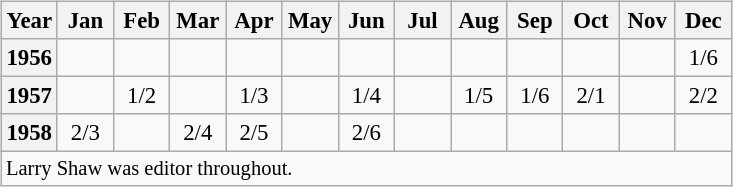<table class="wikitable" style="font-size:95%; text-align:center; float:right; margin-left:1em;">
<tr>
<th scope="col" style="width: 2em;">Year</th>
<th scope="col" style="width: 2em;">Jan</th>
<th scope="col" style="width: 2em;">Feb</th>
<th scope="col" style="width: 2em;">Mar</th>
<th scope="col" style="width: 2em;">Apr</th>
<th scope="col" style="width: 2em;">May</th>
<th scope="col" style="width: 2em;">Jun</th>
<th scope="col" style="width: 2em;">Jul</th>
<th scope="col" style="width: 2em;">Aug</th>
<th scope="col" style="width: 2em;">Sep</th>
<th scope="col" style="width: 2em;">Oct</th>
<th scope="col" style="width: 2em;">Nov</th>
<th scope="col" style="width: 2em;">Dec</th>
</tr>
<tr>
<th scope="row">1956</th>
<td></td>
<td></td>
<td></td>
<td></td>
<td></td>
<td></td>
<td></td>
<td></td>
<td></td>
<td></td>
<td></td>
<td>1/6</td>
</tr>
<tr>
<th scope="row">1957</th>
<td></td>
<td>1/2</td>
<td></td>
<td>1/3</td>
<td></td>
<td>1/4</td>
<td></td>
<td>1/5</td>
<td>1/6</td>
<td>2/1</td>
<td></td>
<td>2/2</td>
</tr>
<tr>
<th scope="row">1958</th>
<td>2/3</td>
<td></td>
<td>2/4</td>
<td>2/5</td>
<td></td>
<td>2/6</td>
<td></td>
<td></td>
<td></td>
<td></td>
<td></td>
<td></td>
</tr>
<tr>
<td colspan="13" style="font-size:90%; text-align:left;">Larry Shaw was editor throughout.</td>
</tr>
</table>
